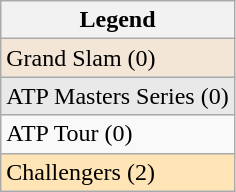<table class=wikitable>
<tr>
<th>Legend</th>
</tr>
<tr style="background:#f3e6d7;">
<td>Grand Slam (0)</td>
</tr>
<tr style="background:#e9e9e9;">
<td>ATP Masters Series (0)</td>
</tr>
<tr>
<td>ATP Tour (0)</td>
</tr>
<tr bgcolor=moccasin>
<td>Challengers (2)</td>
</tr>
</table>
